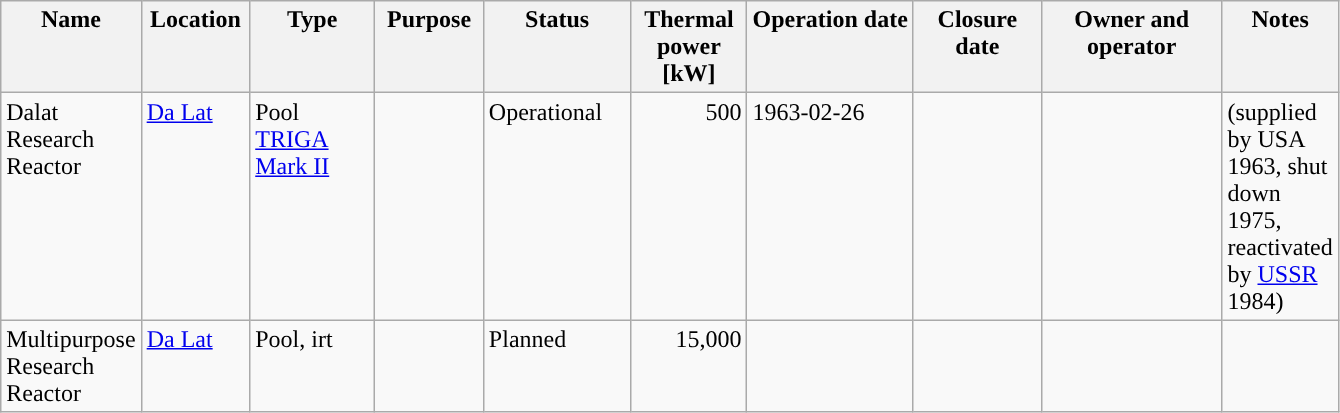<table class="wikitable" >
<tr valign="top">
<th width="80">Name</th>
<th width="65">Location</th>
<th width="76">Type</th>
<th width="65">Purpose</th>
<th width="91">Status</th>
<th width="70“">Thermal power [kW]</th>
<th width=„67“>Operation date</th>
<th width="78“">Closure date</th>
<th width="113“">Owner and operator</th>
<th width="65">Notes</th>
</tr>
<tr valign="top">
<td>Dalat Research Reactor</td>
<td><a href='#'>Da Lat</a></td>
<td>Pool <a href='#'>TRIGA Mark II</a></td>
<td></td>
<td>Operational</td>
<td align="right">500</td>
<td>1963-02-26</td>
<td></td>
<td></td>
<td>(supplied by USA 1963, shut down 1975, reactivated by <a href='#'>USSR</a> 1984)</td>
</tr>
<tr valign="top">
<td>Multipurpose Research Reactor</td>
<td><a href='#'>Da Lat</a></td>
<td>Pool, irt</td>
<td></td>
<td>Planned</td>
<td align="right">15,000</td>
<td> </td>
<td></td>
<td></td>
<td></td>
</tr>
</table>
